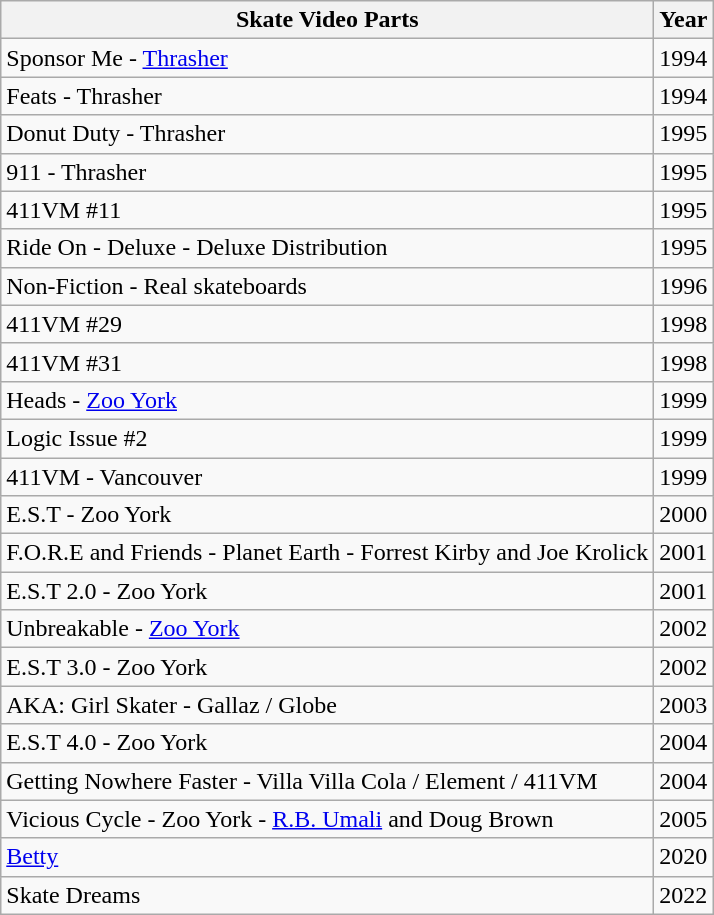<table class="wikitable">
<tr>
<th>Skate Video Parts</th>
<th>Year</th>
</tr>
<tr>
<td>Sponsor Me - <a href='#'>Thrasher</a></td>
<td>1994</td>
</tr>
<tr>
<td>Feats - Thrasher</td>
<td>1994</td>
</tr>
<tr>
<td>Donut Duty - Thrasher</td>
<td>1995</td>
</tr>
<tr>
<td>911 - Thrasher</td>
<td>1995</td>
</tr>
<tr>
<td>411VM #11</td>
<td>1995</td>
</tr>
<tr>
<td>Ride On - Deluxe - Deluxe Distribution</td>
<td>1995</td>
</tr>
<tr>
<td>Non-Fiction - Real skateboards</td>
<td>1996</td>
</tr>
<tr>
<td>411VM #29</td>
<td>1998</td>
</tr>
<tr>
<td>411VM #31</td>
<td>1998</td>
</tr>
<tr>
<td>Heads - <a href='#'>Zoo York</a></td>
<td>1999</td>
</tr>
<tr>
<td>Logic Issue #2</td>
<td>1999</td>
</tr>
<tr>
<td>411VM - Vancouver</td>
<td>1999</td>
</tr>
<tr>
<td>E.S.T - Zoo York</td>
<td>2000</td>
</tr>
<tr>
<td>F.O.R.E and Friends - Planet Earth - Forrest Kirby and Joe Krolick</td>
<td>2001</td>
</tr>
<tr>
<td>E.S.T 2.0 - Zoo York</td>
<td>2001</td>
</tr>
<tr>
<td>Unbreakable - <a href='#'>Zoo York</a></td>
<td>2002</td>
</tr>
<tr>
<td>E.S.T 3.0 - Zoo York</td>
<td>2002</td>
</tr>
<tr>
<td>AKA: Girl Skater - Gallaz / Globe</td>
<td>2003</td>
</tr>
<tr>
<td>E.S.T 4.0 - Zoo York</td>
<td>2004</td>
</tr>
<tr>
<td>Getting Nowhere Faster - Villa Villa Cola / Element / 411VM</td>
<td>2004</td>
</tr>
<tr>
<td>Vicious Cycle - Zoo York - <a href='#'>R.B. Umali</a> and Doug Brown</td>
<td>2005</td>
</tr>
<tr>
<td><a href='#'>Betty</a></td>
<td>2020</td>
</tr>
<tr>
<td>Skate Dreams</td>
<td>2022</td>
</tr>
</table>
